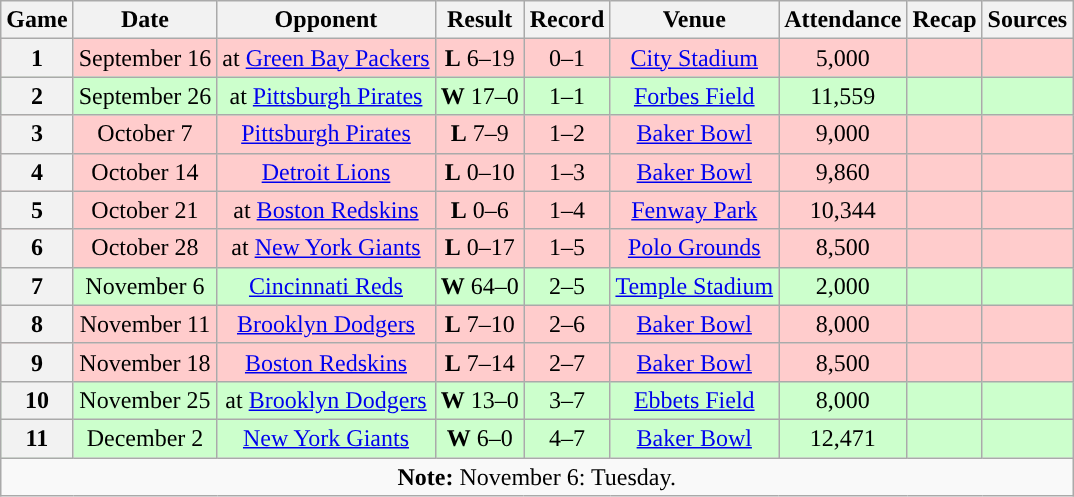<table class="wikitable" style="text-align:center">
<tr>
<th>Game</th>
<th>Date</th>
<th>Opponent</th>
<th>Result</th>
<th>Record</th>
<th>Venue</th>
<th>Attendance</th>
<th>Recap</th>
<th>Sources</th>
</tr>
<tr style="background:#fcc">
<th>1</th>
<td>September 16</td>
<td>at <a href='#'>Green Bay Packers</a></td>
<td><strong>L</strong> 6–19</td>
<td>0–1</td>
<td><a href='#'>City Stadium</a></td>
<td>5,000</td>
<td></td>
<td></td>
</tr>
<tr style="background:#cfc">
<th>2</th>
<td>September 26</td>
<td>at <a href='#'>Pittsburgh Pirates</a></td>
<td><strong>W</strong> 17–0</td>
<td>1–1</td>
<td><a href='#'>Forbes Field</a></td>
<td>11,559</td>
<td></td>
<td></td>
</tr>
<tr style="background:#fcc">
<th>3</th>
<td>October 7</td>
<td><a href='#'>Pittsburgh Pirates</a></td>
<td><strong>L</strong> 7–9</td>
<td>1–2</td>
<td><a href='#'>Baker Bowl</a></td>
<td>9,000</td>
<td></td>
<td></td>
</tr>
<tr style="background:#fcc">
<th>4</th>
<td>October 14</td>
<td><a href='#'>Detroit Lions</a></td>
<td><strong>L</strong> 0–10</td>
<td>1–3</td>
<td><a href='#'>Baker Bowl</a></td>
<td>9,860</td>
<td></td>
<td></td>
</tr>
<tr style="background:#fcc">
<th>5</th>
<td>October 21</td>
<td>at <a href='#'>Boston Redskins</a></td>
<td><strong>L</strong> 0–6</td>
<td>1–4</td>
<td><a href='#'>Fenway Park</a></td>
<td>10,344</td>
<td></td>
<td></td>
</tr>
<tr style="background:#fcc">
<th>6</th>
<td>October 28</td>
<td>at <a href='#'>New York Giants</a></td>
<td><strong>L</strong> 0–17</td>
<td>1–5</td>
<td><a href='#'>Polo Grounds</a></td>
<td>8,500</td>
<td></td>
<td></td>
</tr>
<tr style="background:#cfc">
<th>7</th>
<td>November 6</td>
<td><a href='#'>Cincinnati Reds</a></td>
<td><strong>W</strong> 64–0</td>
<td>2–5</td>
<td><a href='#'>Temple Stadium</a></td>
<td>2,000</td>
<td></td>
<td></td>
</tr>
<tr style="background:#fcc">
<th>8</th>
<td>November 11</td>
<td><a href='#'>Brooklyn Dodgers</a></td>
<td><strong>L</strong> 7–10</td>
<td>2–6</td>
<td><a href='#'>Baker Bowl</a></td>
<td>8,000</td>
<td></td>
<td></td>
</tr>
<tr style="background:#fcc">
<th>9</th>
<td>November 18</td>
<td><a href='#'>Boston Redskins</a></td>
<td><strong>L</strong> 7–14</td>
<td>2–7</td>
<td><a href='#'>Baker Bowl</a></td>
<td>8,500</td>
<td></td>
<td></td>
</tr>
<tr style="background:#cfc">
<th>10</th>
<td>November 25</td>
<td>at <a href='#'>Brooklyn Dodgers</a></td>
<td><strong>W</strong> 13–0</td>
<td>3–7</td>
<td><a href='#'>Ebbets Field</a></td>
<td>8,000</td>
<td></td>
<td></td>
</tr>
<tr style="background:#cfc">
<th>11</th>
<td>December 2</td>
<td><a href='#'>New York Giants</a></td>
<td><strong>W</strong> 6–0</td>
<td>4–7</td>
<td><a href='#'>Baker Bowl</a></td>
<td>12,471</td>
<td></td>
<td></td>
</tr>
<tr>
<td colspan="10"><strong>Note:</strong> November 6: Tuesday.</td>
</tr>
</table>
